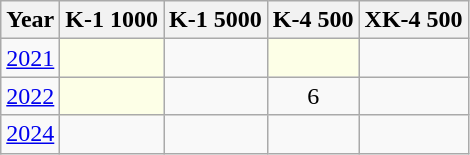<table class="wikitable" style="text-align:center;">
<tr>
<th>Year</th>
<th>K-1 1000</th>
<th>K-1 5000</th>
<th>K-4 500</th>
<th>XK-4 500</th>
</tr>
<tr>
<td><a href='#'>2021</a></td>
<td style="background:#fdffe7"></td>
<td></td>
<td style="background:#fdffe7"></td>
<td></td>
</tr>
<tr>
<td><a href='#'>2022</a></td>
<td style="background:#fdffe7"></td>
<td></td>
<td>6</td>
<td></td>
</tr>
<tr>
<td><a href='#'>2024</a></td>
<td></td>
<td></td>
<td></td>
<td></td>
</tr>
</table>
